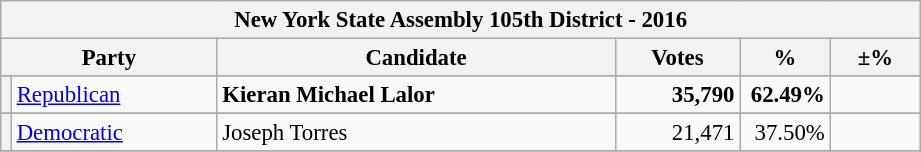<table class="wikitable" style="font-size: 95%;">
<tr>
<th colspan="6">New York State Assembly 105th District - 2016</th>
</tr>
<tr>
<th colspan="2" style="width: 130px">Party</th>
<th style="width: 17em">Candidate</th>
<th style="width: 5em">Votes</th>
<th style="width: 3.5em">%</th>
<th style="width: 3.5em">±%</th>
</tr>
<tr>
</tr>
<tr class="vcard">
<th></th>
<td class="org" style="width: 130px"><a href='#'>Republican</a></td>
<td class="fn"><strong>Kieran Michael Lalor</strong></td>
<td style="text-align: right; margin-right: 0.5em"><strong>35,790</strong></td>
<td style="text-align: right; margin-right: 0.5em"><strong>62.49%</strong></td>
<td style="text-align: right; margin-right: 0.5em"></td>
</tr>
<tr>
</tr>
<tr class="vcard">
<th></th>
<td class="org" style="width: 130px"><a href='#'>Democratic</a></td>
<td class="fn">Joseph Torres</td>
<td style="text-align: right; margin-right: 0.5em">21,471</td>
<td style="text-align: right; margin-right: 0.5em">37.50%</td>
<td style="text-align: right; margin-right: 0.5em"></td>
</tr>
<tr>
</tr>
</table>
